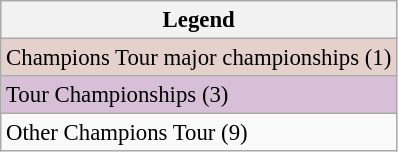<table class="wikitable" style="font-size:95%;">
<tr>
<th>Legend</th>
</tr>
<tr style="background:#e5d1cb;">
<td>Champions Tour major championships (1)</td>
</tr>
<tr style="background:thistle;">
<td>Tour Championships (3)</td>
</tr>
<tr>
<td>Other Champions Tour (9)</td>
</tr>
</table>
